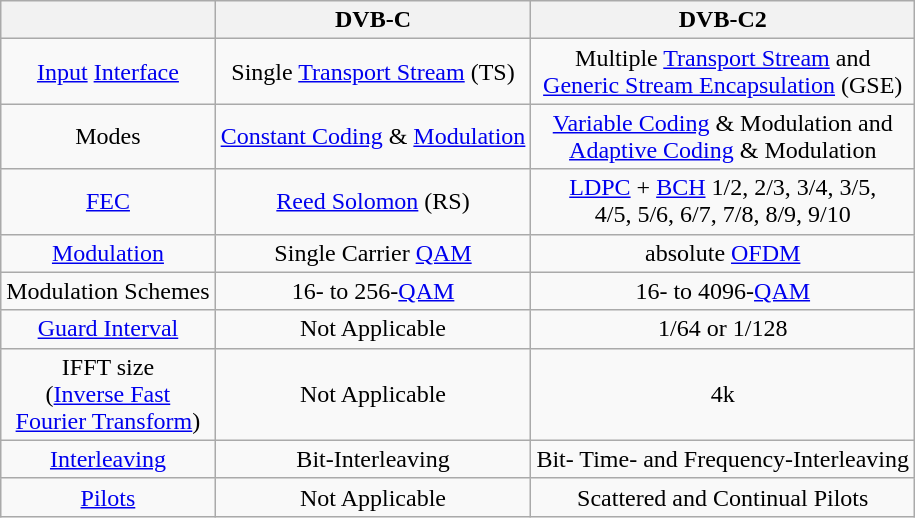<table class="wikitable" style="font-size: 100%; text-align: center;">
<tr>
<th></th>
<th>DVB-C</th>
<th>DVB-C2</th>
</tr>
<tr>
<td><a href='#'>Input</a> <a href='#'>Interface</a></td>
<td>Single <a href='#'>Transport Stream</a> (TS)</td>
<td>Multiple <a href='#'>Transport Stream</a> and<br><a href='#'>Generic Stream Encapsulation</a> (GSE)</td>
</tr>
<tr>
<td>Modes</td>
<td><a href='#'>Constant Coding</a> & <a href='#'>Modulation</a></td>
<td><a href='#'>Variable Coding</a> & Modulation and<br><a href='#'>Adaptive Coding</a> & Modulation</td>
</tr>
<tr>
<td><a href='#'>FEC</a></td>
<td><a href='#'>Reed Solomon</a> (RS)</td>
<td><a href='#'>LDPC</a> + <a href='#'>BCH</a> 1/2, 2/3, 3/4, 3/5,<br>4/5, 5/6, 6/7, 7/8, 8/9, 9/10</td>
</tr>
<tr>
<td><a href='#'>Modulation</a></td>
<td>Single Carrier <a href='#'>QAM</a></td>
<td>absolute <a href='#'>OFDM</a></td>
</tr>
<tr>
<td>Modulation Schemes</td>
<td>16- to 256-<a href='#'>QAM</a></td>
<td>16- to 4096-<a href='#'>QAM</a></td>
</tr>
<tr>
<td><a href='#'>Guard Interval</a></td>
<td>Not Applicable</td>
<td>1/64 or 1/128</td>
</tr>
<tr>
<td>IFFT size<br>(<a href='#'>Inverse Fast<br>Fourier Transform</a>)</td>
<td>Not Applicable</td>
<td>4k</td>
</tr>
<tr>
<td><a href='#'>Interleaving</a></td>
<td>Bit-Interleaving</td>
<td>Bit- Time- and Frequency-Interleaving</td>
</tr>
<tr>
<td><a href='#'>Pilots</a></td>
<td>Not Applicable</td>
<td>Scattered  and Continual Pilots</td>
</tr>
</table>
